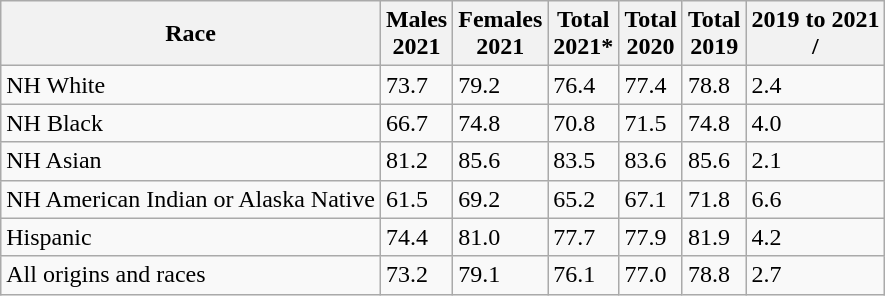<table class="wikitable sortable">
<tr>
<th>Race</th>
<th>Males<br>2021</th>
<th>Females<br>2021</th>
<th>Total<br>2021*</th>
<th>Total<br>2020</th>
<th>Total<br>2019</th>
<th>2019 to 2021<br>/</th>
</tr>
<tr>
<td>NH White</td>
<td>73.7</td>
<td>79.2</td>
<td>76.4</td>
<td>77.4</td>
<td>78.8</td>
<td> 2.4</td>
</tr>
<tr>
<td>NH Black</td>
<td>66.7</td>
<td>74.8</td>
<td>70.8</td>
<td>71.5</td>
<td>74.8</td>
<td> 4.0</td>
</tr>
<tr>
<td>NH Asian</td>
<td>81.2</td>
<td>85.6</td>
<td>83.5</td>
<td>83.6</td>
<td>85.6</td>
<td> 2.1</td>
</tr>
<tr>
<td>NH American Indian or Alaska Native</td>
<td>61.5</td>
<td>69.2</td>
<td>65.2</td>
<td>67.1</td>
<td>71.8</td>
<td> 6.6</td>
</tr>
<tr>
<td>Hispanic</td>
<td>74.4</td>
<td>81.0</td>
<td>77.7</td>
<td>77.9</td>
<td>81.9</td>
<td> 4.2</td>
</tr>
<tr>
<td>All origins and races</td>
<td>73.2</td>
<td>79.1</td>
<td>76.1</td>
<td>77.0</td>
<td>78.8</td>
<td> 2.7</td>
</tr>
</table>
